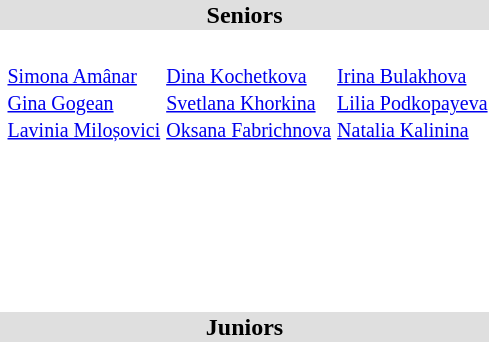<table>
<tr bgcolor="DFDFDF">
<td colspan="5" align="center"><strong>Seniors</strong></td>
</tr>
<tr>
<th scope=row style="text-align:left"><br></th>
<td><br><small><a href='#'>Simona Amânar</a><br><a href='#'>Gina Gogean</a><br><a href='#'>Lavinia Miloșovici</a></small></td>
<td><br><small><a href='#'>Dina Kochetkova</a><br><a href='#'>Svetlana Khorkina</a><br><a href='#'>Oksana Fabrichnova</a></small></td>
<td><br><small><a href='#'>Irina Bulakhova</a><br><a href='#'>Lilia Podkopayeva</a><br><a href='#'>Natalia Kalinina</a></small></td>
</tr>
<tr>
<th scope=row style="text-align:left"><br></th>
<td></td>
<td><br></td>
<td></td>
</tr>
<tr>
<th scope=row style="text-align:left"><br></th>
<td></td>
<td></td>
<td></td>
</tr>
<tr>
<th scope=row style="text-align:left"><br></th>
<td></td>
<td></td>
<td></td>
</tr>
<tr>
<th scope=row style="text-align:left"><br></th>
<td></td>
<td></td>
<td></td>
</tr>
<tr>
<th scope=row style="text-align:left"><br></th>
<td></td>
<td></td>
<td><br></td>
</tr>
<tr bgcolor="DFDFDF">
<td colspan="5" align="center"><strong>Juniors</strong></td>
</tr>
<tr>
<th scope=row style="text-align:left"><br></th>
<td></td>
<td></td>
<td></td>
</tr>
<tr>
<th scope=row style="text-align:left"><br></th>
<td></td>
<td></td>
<td></td>
</tr>
<tr>
<th scope=row style="text-align:left"><br></th>
<td></td>
<td></td>
<td></td>
</tr>
<tr>
<th scope=row style="text-align:left"><br></th>
<td></td>
<td></td>
<td></td>
</tr>
<tr>
<th scope=row style="text-align:left"><br></th>
<td></td>
<td></td>
<td></td>
</tr>
</table>
